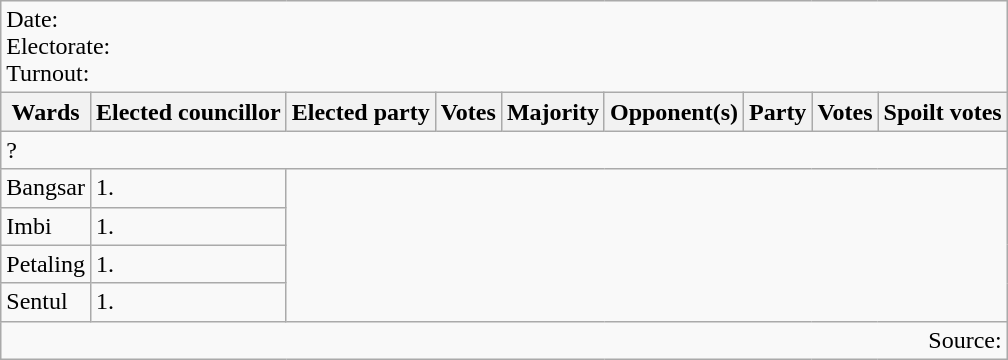<table class=wikitable>
<tr>
<td colspan=9>Date: <br>Electorate: <br>Turnout:</td>
</tr>
<tr>
<th>Wards</th>
<th>Elected councillor</th>
<th>Elected party</th>
<th>Votes</th>
<th>Majority</th>
<th>Opponent(s)</th>
<th>Party</th>
<th>Votes</th>
<th>Spoilt votes</th>
</tr>
<tr>
<td colspan=9>? </td>
</tr>
<tr>
<td>Bangsar</td>
<td>1.</td>
</tr>
<tr>
<td>Imbi</td>
<td>1.</td>
</tr>
<tr>
<td>Petaling</td>
<td>1.</td>
</tr>
<tr>
<td>Sentul</td>
<td>1.</td>
</tr>
<tr>
<td colspan=9 align=right>Source:</td>
</tr>
</table>
